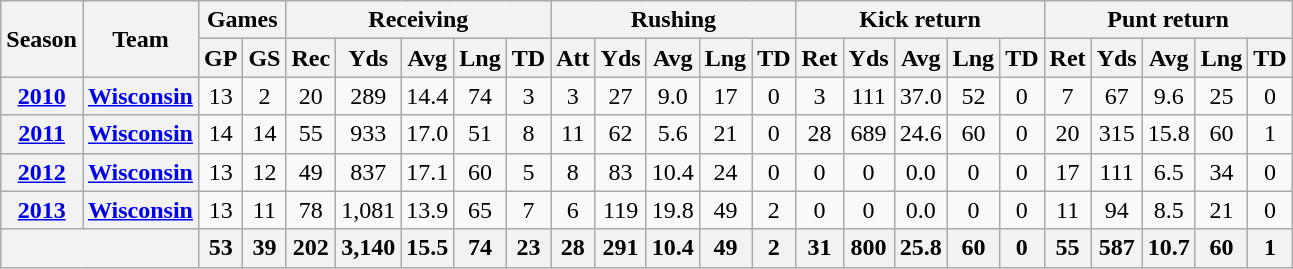<table class="wikitable" style="text-align: center;">
<tr>
<th rowspan="2">Season</th>
<th rowspan="2">Team</th>
<th colspan="2">Games</th>
<th colspan="5">Receiving</th>
<th colspan="5">Rushing</th>
<th colspan="5">Kick return</th>
<th colspan="5">Punt return</th>
</tr>
<tr>
<th>GP</th>
<th>GS</th>
<th>Rec</th>
<th>Yds</th>
<th>Avg</th>
<th>Lng</th>
<th>TD</th>
<th>Att</th>
<th>Yds</th>
<th>Avg</th>
<th>Lng</th>
<th>TD</th>
<th>Ret</th>
<th>Yds</th>
<th>Avg</th>
<th>Lng</th>
<th>TD</th>
<th>Ret</th>
<th>Yds</th>
<th>Avg</th>
<th>Lng</th>
<th>TD</th>
</tr>
<tr>
<th><a href='#'>2010</a></th>
<th><a href='#'>Wisconsin</a></th>
<td>13</td>
<td>2</td>
<td>20</td>
<td>289</td>
<td>14.4</td>
<td>74</td>
<td>3</td>
<td>3</td>
<td>27</td>
<td>9.0</td>
<td>17</td>
<td>0</td>
<td>3</td>
<td>111</td>
<td>37.0</td>
<td>52</td>
<td>0</td>
<td>7</td>
<td>67</td>
<td>9.6</td>
<td>25</td>
<td>0</td>
</tr>
<tr>
<th><a href='#'>2011</a></th>
<th><a href='#'>Wisconsin</a></th>
<td>14</td>
<td>14</td>
<td>55</td>
<td>933</td>
<td>17.0</td>
<td>51</td>
<td>8</td>
<td>11</td>
<td>62</td>
<td>5.6</td>
<td>21</td>
<td>0</td>
<td>28</td>
<td>689</td>
<td>24.6</td>
<td>60</td>
<td>0</td>
<td>20</td>
<td>315</td>
<td>15.8</td>
<td>60</td>
<td>1</td>
</tr>
<tr>
<th><a href='#'>2012</a></th>
<th><a href='#'>Wisconsin</a></th>
<td>13</td>
<td>12</td>
<td>49</td>
<td>837</td>
<td>17.1</td>
<td>60</td>
<td>5</td>
<td>8</td>
<td>83</td>
<td>10.4</td>
<td>24</td>
<td>0</td>
<td>0</td>
<td>0</td>
<td>0.0</td>
<td>0</td>
<td>0</td>
<td>17</td>
<td>111</td>
<td>6.5</td>
<td>34</td>
<td>0</td>
</tr>
<tr>
<th><a href='#'>2013</a></th>
<th><a href='#'>Wisconsin</a></th>
<td>13</td>
<td>11</td>
<td>78</td>
<td>1,081</td>
<td>13.9</td>
<td>65</td>
<td>7</td>
<td>6</td>
<td>119</td>
<td>19.8</td>
<td>49</td>
<td>2</td>
<td>0</td>
<td>0</td>
<td>0.0</td>
<td>0</td>
<td>0</td>
<td>11</td>
<td>94</td>
<td>8.5</td>
<td>21</td>
<td>0</td>
</tr>
<tr>
<th colspan="2"></th>
<th>53</th>
<th>39</th>
<th>202</th>
<th>3,140</th>
<th>15.5</th>
<th>74</th>
<th>23</th>
<th>28</th>
<th>291</th>
<th>10.4</th>
<th>49</th>
<th>2</th>
<th>31</th>
<th>800</th>
<th>25.8</th>
<th>60</th>
<th>0</th>
<th>55</th>
<th>587</th>
<th>10.7</th>
<th>60</th>
<th>1</th>
</tr>
</table>
